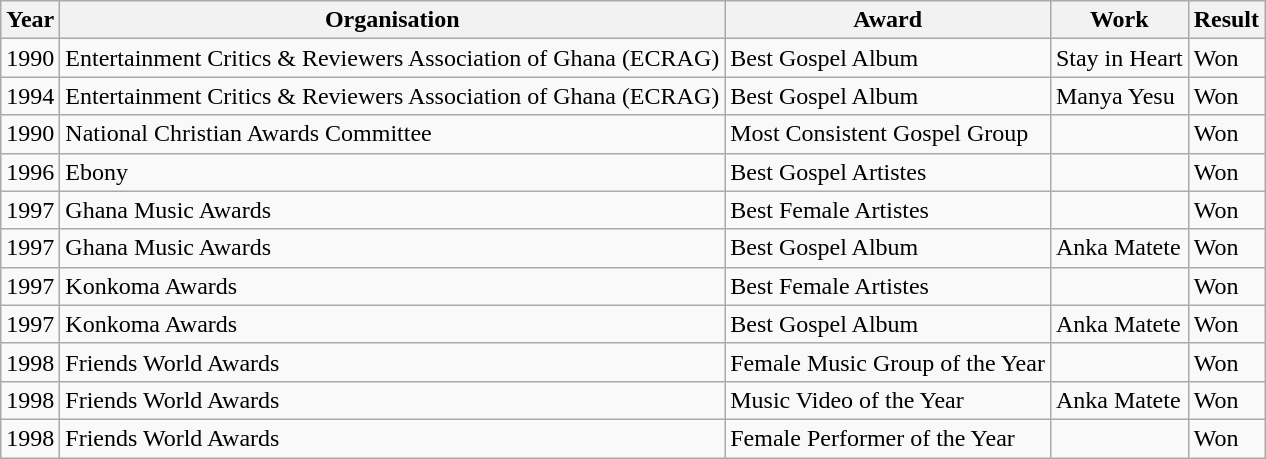<table class="wikitable">
<tr>
<th>Year</th>
<th>Organisation</th>
<th>Award</th>
<th>Work</th>
<th>Result</th>
</tr>
<tr>
<td>1990</td>
<td>Entertainment Critics & Reviewers Association of Ghana (ECRAG)</td>
<td>Best Gospel Album</td>
<td>Stay in Heart</td>
<td>Won</td>
</tr>
<tr>
<td>1994</td>
<td>Entertainment Critics & Reviewers Association of Ghana (ECRAG)</td>
<td>Best Gospel Album</td>
<td>Manya Yesu</td>
<td>Won</td>
</tr>
<tr>
<td>1990</td>
<td>National Christian Awards Committee</td>
<td>Most Consistent Gospel Group</td>
<td></td>
<td>Won</td>
</tr>
<tr>
<td>1996</td>
<td>Ebony</td>
<td>Best Gospel Artistes</td>
<td></td>
<td>Won</td>
</tr>
<tr>
<td>1997</td>
<td>Ghana Music Awards</td>
<td>Best Female Artistes</td>
<td></td>
<td>Won</td>
</tr>
<tr>
<td>1997</td>
<td>Ghana Music Awards</td>
<td>Best Gospel Album</td>
<td>Anka Matete</td>
<td>Won</td>
</tr>
<tr>
<td>1997</td>
<td>Konkoma Awards</td>
<td>Best Female Artistes</td>
<td></td>
<td>Won</td>
</tr>
<tr>
<td>1997</td>
<td>Konkoma Awards</td>
<td>Best Gospel Album</td>
<td>Anka Matete</td>
<td>Won</td>
</tr>
<tr>
<td>1998</td>
<td>Friends World Awards</td>
<td>Female Music Group of the Year</td>
<td></td>
<td>Won</td>
</tr>
<tr>
<td>1998</td>
<td>Friends World Awards</td>
<td>Music Video of the Year</td>
<td>Anka Matete</td>
<td>Won</td>
</tr>
<tr>
<td>1998</td>
<td>Friends World Awards</td>
<td>Female Performer of the Year</td>
<td></td>
<td>Won</td>
</tr>
</table>
